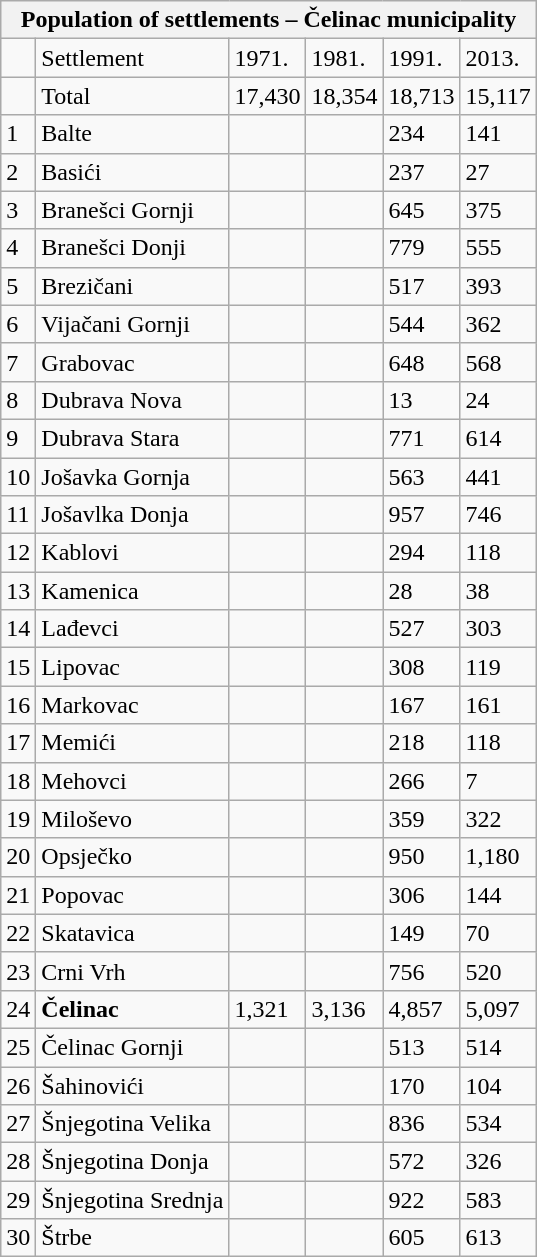<table class="wikitable">
<tr>
<th colspan="6">Population of settlements – Čelinac municipality</th>
</tr>
<tr>
<td></td>
<td>Settlement</td>
<td>1971.</td>
<td>1981.</td>
<td>1991.</td>
<td>2013.</td>
</tr>
<tr>
<td></td>
<td>Total</td>
<td>17,430</td>
<td>18,354</td>
<td>18,713</td>
<td>15,117</td>
</tr>
<tr>
<td>1</td>
<td>Balte</td>
<td></td>
<td></td>
<td>234</td>
<td>141</td>
</tr>
<tr>
<td>2</td>
<td>Basići</td>
<td></td>
<td></td>
<td>237</td>
<td>27</td>
</tr>
<tr>
<td>3</td>
<td>Branešci Gornji</td>
<td></td>
<td></td>
<td>645</td>
<td>375</td>
</tr>
<tr>
<td>4</td>
<td>Branešci Donji</td>
<td></td>
<td></td>
<td>779</td>
<td>555</td>
</tr>
<tr>
<td>5</td>
<td>Brezičani</td>
<td></td>
<td></td>
<td>517</td>
<td>393</td>
</tr>
<tr>
<td>6</td>
<td>Vijačani Gornji</td>
<td></td>
<td></td>
<td>544</td>
<td>362</td>
</tr>
<tr>
<td>7</td>
<td>Grabovac</td>
<td></td>
<td></td>
<td>648</td>
<td>568</td>
</tr>
<tr>
<td>8</td>
<td>Dubrava Nova</td>
<td></td>
<td></td>
<td>13</td>
<td>24</td>
</tr>
<tr>
<td>9</td>
<td>Dubrava Stara</td>
<td></td>
<td></td>
<td>771</td>
<td>614</td>
</tr>
<tr>
<td>10</td>
<td>Jošavka Gornja</td>
<td></td>
<td></td>
<td>563</td>
<td>441</td>
</tr>
<tr>
<td>11</td>
<td>Jošavlka Donja</td>
<td></td>
<td></td>
<td>957</td>
<td>746</td>
</tr>
<tr>
<td>12</td>
<td>Kablovi</td>
<td></td>
<td></td>
<td>294</td>
<td>118</td>
</tr>
<tr>
<td>13</td>
<td>Kamenica</td>
<td></td>
<td></td>
<td>28</td>
<td>38</td>
</tr>
<tr>
<td>14</td>
<td>Lađevci</td>
<td></td>
<td></td>
<td>527</td>
<td>303</td>
</tr>
<tr>
<td>15</td>
<td>Lipovac</td>
<td></td>
<td></td>
<td>308</td>
<td>119</td>
</tr>
<tr>
<td>16</td>
<td>Markovac</td>
<td></td>
<td></td>
<td>167</td>
<td>161</td>
</tr>
<tr>
<td>17</td>
<td>Memići</td>
<td></td>
<td></td>
<td>218</td>
<td>118</td>
</tr>
<tr>
<td>18</td>
<td>Mehovci</td>
<td></td>
<td></td>
<td>266</td>
<td>7</td>
</tr>
<tr>
<td>19</td>
<td>Miloševo</td>
<td></td>
<td></td>
<td>359</td>
<td>322</td>
</tr>
<tr>
<td>20</td>
<td>Opsječko</td>
<td></td>
<td></td>
<td>950</td>
<td>1,180</td>
</tr>
<tr>
<td>21</td>
<td>Popovac</td>
<td></td>
<td></td>
<td>306</td>
<td>144</td>
</tr>
<tr>
<td>22</td>
<td>Skatavica</td>
<td></td>
<td></td>
<td>149</td>
<td>70</td>
</tr>
<tr>
<td>23</td>
<td>Crni Vrh</td>
<td></td>
<td></td>
<td>756</td>
<td>520</td>
</tr>
<tr>
<td>24</td>
<td><strong>Čelinac</strong></td>
<td>1,321</td>
<td>3,136</td>
<td>4,857</td>
<td>5,097</td>
</tr>
<tr>
<td>25</td>
<td>Čelinac Gornji</td>
<td></td>
<td></td>
<td>513</td>
<td>514</td>
</tr>
<tr>
<td>26</td>
<td>Šahinovići</td>
<td></td>
<td></td>
<td>170</td>
<td>104</td>
</tr>
<tr>
<td>27</td>
<td>Šnjegotina Velika</td>
<td></td>
<td></td>
<td>836</td>
<td>534</td>
</tr>
<tr>
<td>28</td>
<td>Šnjegotina Donja</td>
<td></td>
<td></td>
<td>572</td>
<td>326</td>
</tr>
<tr>
<td>29</td>
<td>Šnjegotina Srednja</td>
<td></td>
<td></td>
<td>922</td>
<td>583</td>
</tr>
<tr>
<td>30</td>
<td>Štrbe</td>
<td></td>
<td></td>
<td>605</td>
<td>613</td>
</tr>
</table>
